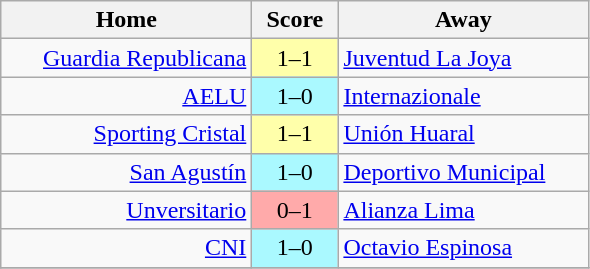<table class="wikitable" style="text-align: center">
<tr>
<th width=160>Home</th>
<th width=50>Score</th>
<th width=160>Away</th>
</tr>
<tr>
<td style="text-align:right"><a href='#'>Guardia Republicana</a></td>
<td bgcolor=FFFFAA>1–1</td>
<td style="text-align:left"><a href='#'>Juventud La Joya</a></td>
</tr>
<tr>
<td style="text-align:right"><a href='#'>AELU</a></td>
<td bgcolor=AAF9FF>1–0</td>
<td style="text-align:left"><a href='#'>Internazionale</a></td>
</tr>
<tr>
<td style="text-align:right"><a href='#'>Sporting Cristal</a></td>
<td bgcolor=FFFFAA>1–1</td>
<td style="text-align:left"><a href='#'>Unión Huaral</a></td>
</tr>
<tr>
<td style="text-align:right"><a href='#'>San Agustín</a></td>
<td bgcolor=AAF9FF>1–0</td>
<td style="text-align:left"><a href='#'>Deportivo Municipal</a></td>
</tr>
<tr>
<td style="text-align:right"><a href='#'>Unversitario</a></td>
<td bgcolor=FFAAAA>0–1</td>
<td style="text-align:left"><a href='#'>Alianza Lima</a></td>
</tr>
<tr>
<td style="text-align:right"><a href='#'>CNI</a></td>
<td bgcolor=AAF9FF>1–0</td>
<td style="text-align:left"><a href='#'>Octavio Espinosa</a></td>
</tr>
<tr>
</tr>
</table>
